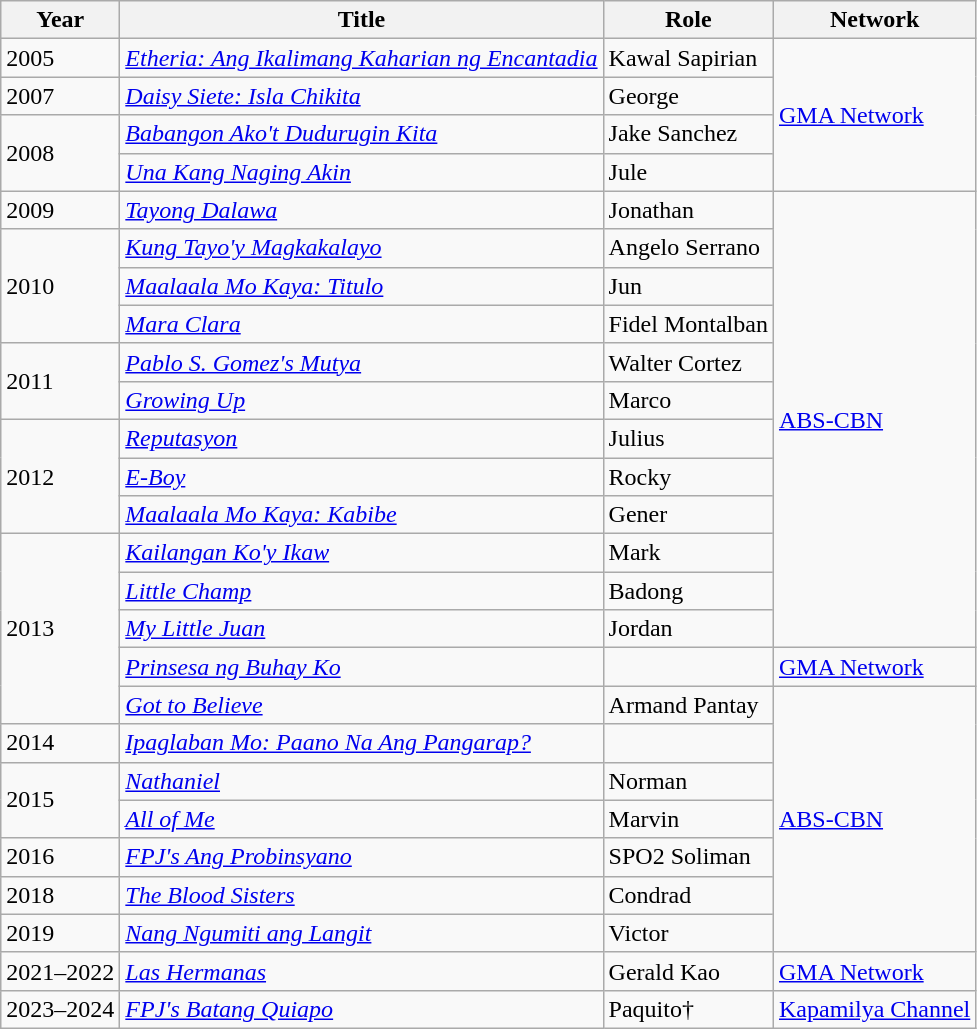<table class="wikitable">
<tr>
<th>Year</th>
<th>Title</th>
<th>Role</th>
<th>Network</th>
</tr>
<tr>
<td>2005</td>
<td><em><a href='#'>Etheria: Ang Ikalimang Kaharian ng Encantadia</a></em></td>
<td>Kawal Sapirian</td>
<td rowspan="4"><a href='#'>GMA Network</a></td>
</tr>
<tr>
<td>2007</td>
<td><em><a href='#'>Daisy Siete: Isla Chikita</a></em></td>
<td>George</td>
</tr>
<tr>
<td rowspan="2">2008</td>
<td><em><a href='#'>Babangon Ako't Dudurugin Kita</a></em></td>
<td>Jake Sanchez</td>
</tr>
<tr>
<td><em><a href='#'>Una Kang Naging Akin</a></em></td>
<td>Jule</td>
</tr>
<tr>
<td>2009</td>
<td><em><a href='#'>Tayong Dalawa</a></em></td>
<td>Jonathan</td>
<td rowspan="12"><a href='#'>ABS-CBN</a></td>
</tr>
<tr>
<td rowspan="3">2010</td>
<td><em><a href='#'>Kung Tayo'y Magkakalayo</a></em></td>
<td>Angelo Serrano</td>
</tr>
<tr>
<td><em><a href='#'>Maalaala Mo Kaya: Titulo</a></em></td>
<td>Jun</td>
</tr>
<tr>
<td><em><a href='#'>Mara Clara</a></em></td>
<td>Fidel Montalban</td>
</tr>
<tr>
<td rowspan="2">2011</td>
<td><em><a href='#'>Pablo S. Gomez's Mutya</a></em></td>
<td>Walter Cortez</td>
</tr>
<tr>
<td><em><a href='#'>Growing Up</a></em></td>
<td>Marco</td>
</tr>
<tr>
<td rowspan="3">2012</td>
<td><em><a href='#'>Reputasyon</a></em></td>
<td>Julius</td>
</tr>
<tr>
<td><em><a href='#'>E-Boy</a></em></td>
<td>Rocky</td>
</tr>
<tr>
<td><em><a href='#'>Maalaala Mo Kaya: Kabibe</a></em></td>
<td>Gener</td>
</tr>
<tr>
<td rowspan="5">2013</td>
<td><em><a href='#'>Kailangan Ko'y Ikaw</a></em></td>
<td>Mark</td>
</tr>
<tr>
<td><em><a href='#'>Little Champ</a></em></td>
<td>Badong</td>
</tr>
<tr>
<td><em><a href='#'>My Little Juan</a></em></td>
<td>Jordan</td>
</tr>
<tr>
<td><em><a href='#'>Prinsesa ng Buhay Ko</a></em></td>
<td></td>
<td><a href='#'>GMA Network</a></td>
</tr>
<tr>
<td><em><a href='#'>Got to Believe</a></em></td>
<td>Armand Pantay</td>
<td rowspan="7"><a href='#'>ABS-CBN</a></td>
</tr>
<tr>
<td>2014</td>
<td><em><a href='#'>Ipaglaban Mo: Paano Na Ang Pangarap?</a></em></td>
</tr>
<tr>
<td rowspan="2">2015</td>
<td><em><a href='#'>Nathaniel</a></em></td>
<td>Norman</td>
</tr>
<tr>
<td><em><a href='#'>All of Me</a></em></td>
<td>Marvin</td>
</tr>
<tr>
<td>2016</td>
<td><em><a href='#'>FPJ's Ang Probinsyano</a></em></td>
<td>SPO2 Soliman</td>
</tr>
<tr>
<td>2018</td>
<td><em><a href='#'>The Blood Sisters</a></em></td>
<td>Condrad</td>
</tr>
<tr>
<td>2019</td>
<td><em><a href='#'>Nang Ngumiti ang Langit</a></em></td>
<td>Victor</td>
</tr>
<tr>
<td>2021–2022</td>
<td><em><a href='#'> Las Hermanas</a></em></td>
<td>Gerald Kao</td>
<td><a href='#'>GMA Network</a></td>
</tr>
<tr>
<td>2023–2024</td>
<td><em><a href='#'>FPJ's Batang Quiapo</a></em></td>
<td>Paquito†</td>
<td><a href='#'>Kapamilya Channel</a></td>
</tr>
</table>
